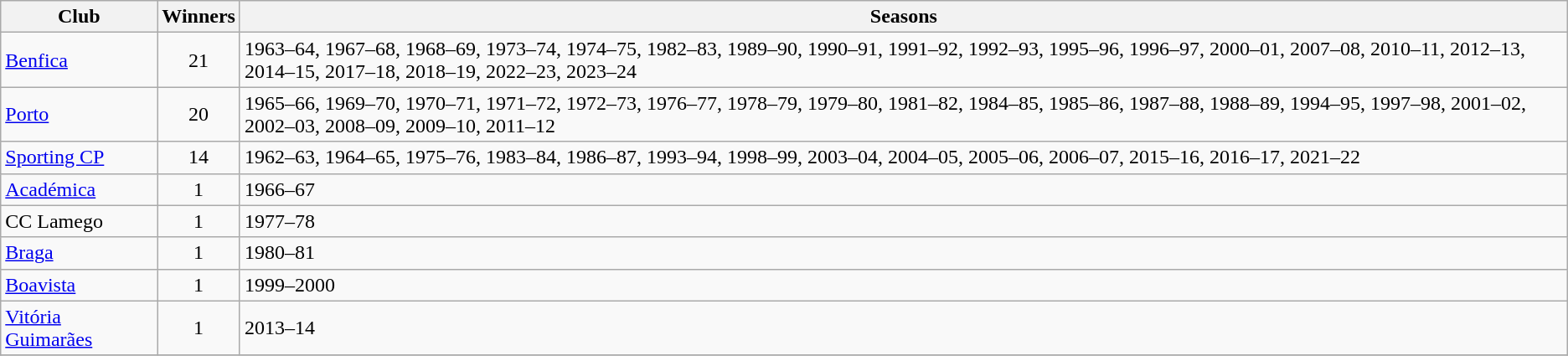<table class="wikitable" style="text-align:left;">
<tr>
<th width="10%">Club</th>
<th>Winners</th>
<th>Seasons</th>
</tr>
<tr>
<td><a href='#'>Benfica</a></td>
<td align="center">21</td>
<td>1963–64, 1967–68, 1968–69, 1973–74, 1974–75, 1982–83, 1989–90, 1990–91, 1991–92, 1992–93, 1995–96, 1996–97, 2000–01, 2007–08, 2010–11, 2012–13, 2014–15, 2017–18, 2018–19, 2022–23, 2023–24</td>
</tr>
<tr>
<td><a href='#'>Porto</a></td>
<td align="center">20</td>
<td>1965–66, 1969–70, 1970–71, 1971–72, 1972–73, 1976–77, 1978–79, 1979–80, 1981–82, 1984–85, 1985–86, 1987–88, 1988–89, 1994–95, 1997–98, 2001–02, 2002–03, 2008–09, 2009–10, 2011–12</td>
</tr>
<tr>
<td><a href='#'>Sporting CP</a></td>
<td align="center">14</td>
<td>1962–63, 1964–65, 1975–76, 1983–84, 1986–87, 1993–94, 1998–99, 2003–04, 2004–05, 2005–06, 2006–07, 2015–16, 2016–17, 2021–22</td>
</tr>
<tr>
<td><a href='#'>Académica</a></td>
<td align="center">1</td>
<td>1966–67</td>
</tr>
<tr>
<td>CC Lamego</td>
<td align="center">1</td>
<td>1977–78</td>
</tr>
<tr>
<td><a href='#'>Braga</a></td>
<td align="center">1</td>
<td>1980–81</td>
</tr>
<tr>
<td><a href='#'>Boavista</a></td>
<td align="center">1</td>
<td>1999–2000</td>
</tr>
<tr>
<td><a href='#'>Vitória Guimarães</a></td>
<td align="center">1</td>
<td>2013–14</td>
</tr>
<tr>
</tr>
</table>
